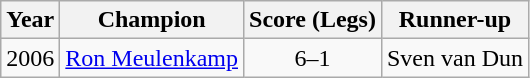<table class="wikitable">
<tr>
<th>Year</th>
<th>Champion</th>
<th>Score (Legs)</th>
<th>Runner-up</th>
</tr>
<tr>
<td>2006</td>
<td> <a href='#'>Ron Meulenkamp</a></td>
<td style="text-align: center;">6–1</td>
<td> Sven van Dun</td>
</tr>
</table>
